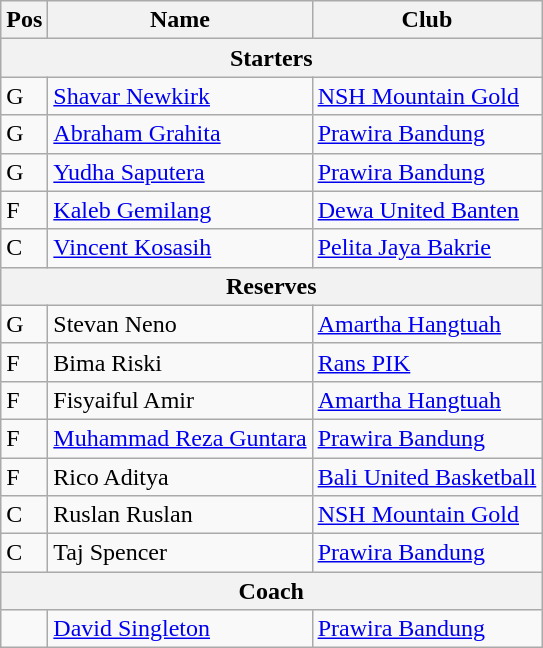<table class="wikitable">
<tr>
<th>Pos</th>
<th>Name</th>
<th>Club</th>
</tr>
<tr>
<th colspan="4">Starters</th>
</tr>
<tr>
<td>G</td>
<td> <a href='#'>Shavar Newkirk</a></td>
<td><a href='#'>NSH Mountain Gold</a></td>
</tr>
<tr>
<td>G</td>
<td><a href='#'>Abraham Grahita</a></td>
<td><a href='#'>Prawira Bandung</a></td>
</tr>
<tr>
<td>G</td>
<td> <a href='#'>Yudha Saputera</a></td>
<td><a href='#'>Prawira Bandung</a></td>
</tr>
<tr>
<td>F</td>
<td> <a href='#'>Kaleb Gemilang</a></td>
<td><a href='#'>Dewa United Banten</a></td>
</tr>
<tr>
<td>C</td>
<td> <a href='#'>Vincent Kosasih</a></td>
<td><a href='#'>Pelita Jaya Bakrie</a></td>
</tr>
<tr>
<th colspan="4">Reserves</th>
</tr>
<tr>
<td>G</td>
<td> Stevan Neno</td>
<td><a href='#'>Amartha Hangtuah</a></td>
</tr>
<tr>
<td>F</td>
<td> Bima Riski</td>
<td><a href='#'>Rans PIK</a></td>
</tr>
<tr>
<td>F</td>
<td> Fisyaiful Amir</td>
<td><a href='#'>Amartha Hangtuah</a></td>
</tr>
<tr>
<td>F</td>
<td> <a href='#'>Muhammad Reza Guntara</a></td>
<td><a href='#'>Prawira Bandung</a></td>
</tr>
<tr>
<td>F</td>
<td> Rico Aditya</td>
<td><a href='#'>Bali United Basketball</a></td>
</tr>
<tr>
<td>C</td>
<td> Ruslan Ruslan</td>
<td><a href='#'>NSH Mountain Gold</a></td>
</tr>
<tr>
<td>C</td>
<td> Taj Spencer</td>
<td><a href='#'>Prawira Bandung</a></td>
</tr>
<tr>
<th colspan="4">Coach</th>
</tr>
<tr>
<td></td>
<td> <a href='#'>David Singleton</a></td>
<td><a href='#'>Prawira Bandung</a></td>
</tr>
</table>
